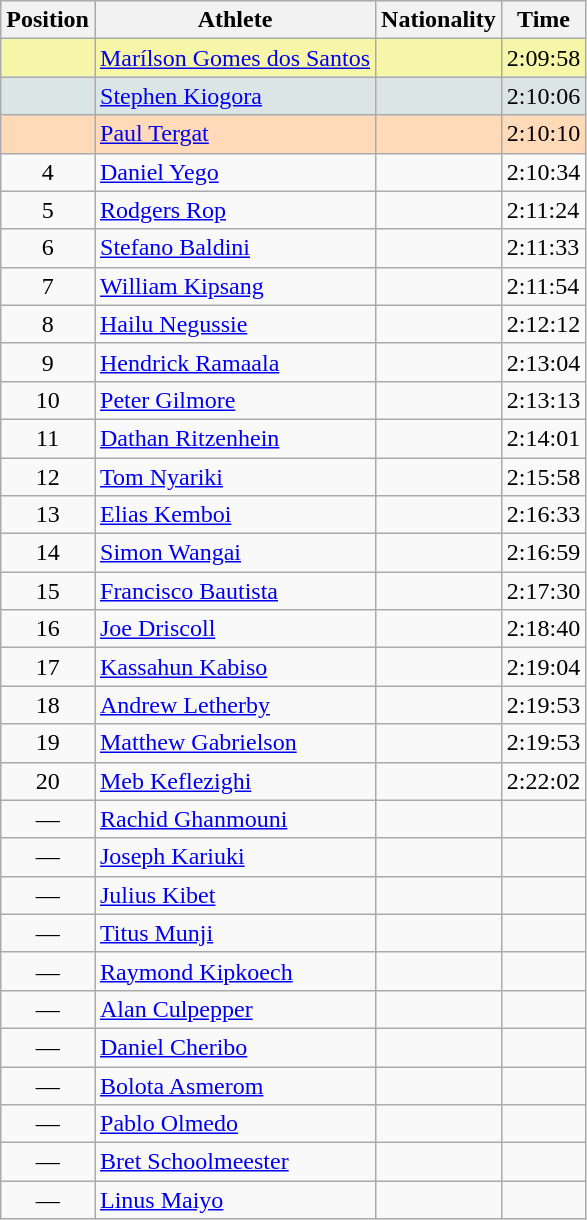<table class="wikitable sortable">
<tr>
<th>Position</th>
<th>Athlete</th>
<th>Nationality</th>
<th>Time</th>
</tr>
<tr bgcolor=#F7F6A8>
<td align=center></td>
<td><a href='#'>Marílson Gomes dos Santos</a></td>
<td></td>
<td>2:09:58</td>
</tr>
<tr bgcolor=#DCE5E5>
<td align=center></td>
<td><a href='#'>Stephen Kiogora</a></td>
<td></td>
<td>2:10:06</td>
</tr>
<tr bgcolor=#FFDAB9>
<td align=center></td>
<td><a href='#'>Paul Tergat</a></td>
<td></td>
<td>2:10:10</td>
</tr>
<tr>
<td align=center>4</td>
<td><a href='#'>Daniel Yego</a></td>
<td></td>
<td>2:10:34</td>
</tr>
<tr>
<td align=center>5</td>
<td><a href='#'>Rodgers Rop</a></td>
<td></td>
<td>2:11:24</td>
</tr>
<tr>
<td align=center>6</td>
<td><a href='#'>Stefano Baldini</a></td>
<td></td>
<td>2:11:33</td>
</tr>
<tr>
<td align=center>7</td>
<td><a href='#'>William Kipsang</a></td>
<td></td>
<td>2:11:54</td>
</tr>
<tr>
<td align=center>8</td>
<td><a href='#'>Hailu Negussie</a></td>
<td></td>
<td>2:12:12</td>
</tr>
<tr>
<td align=center>9</td>
<td><a href='#'>Hendrick Ramaala</a></td>
<td></td>
<td>2:13:04</td>
</tr>
<tr>
<td align=center>10</td>
<td><a href='#'>Peter Gilmore</a></td>
<td></td>
<td>2:13:13</td>
</tr>
<tr>
<td align=center>11</td>
<td><a href='#'>Dathan Ritzenhein</a></td>
<td></td>
<td>2:14:01</td>
</tr>
<tr>
<td align=center>12</td>
<td><a href='#'>Tom Nyariki</a></td>
<td></td>
<td>2:15:58</td>
</tr>
<tr>
<td align=center>13</td>
<td><a href='#'>Elias Kemboi</a></td>
<td></td>
<td>2:16:33</td>
</tr>
<tr>
<td align=center>14</td>
<td><a href='#'>Simon Wangai</a></td>
<td></td>
<td>2:16:59</td>
</tr>
<tr>
<td align=center>15</td>
<td><a href='#'>Francisco Bautista</a></td>
<td></td>
<td>2:17:30</td>
</tr>
<tr>
<td align=center>16</td>
<td><a href='#'>Joe Driscoll</a></td>
<td></td>
<td>2:18:40</td>
</tr>
<tr>
<td align=center>17</td>
<td><a href='#'>Kassahun Kabiso</a></td>
<td></td>
<td>2:19:04</td>
</tr>
<tr>
<td align=center>18</td>
<td><a href='#'>Andrew Letherby</a></td>
<td></td>
<td>2:19:53</td>
</tr>
<tr>
<td align=center>19</td>
<td><a href='#'>Matthew Gabrielson</a></td>
<td></td>
<td>2:19:53</td>
</tr>
<tr>
<td align=center>20</td>
<td><a href='#'>Meb Keflezighi</a></td>
<td></td>
<td>2:22:02</td>
</tr>
<tr>
<td align=center>—</td>
<td><a href='#'>Rachid Ghanmouni</a></td>
<td></td>
<td></td>
</tr>
<tr>
<td align=center>—</td>
<td><a href='#'>Joseph Kariuki</a></td>
<td></td>
<td></td>
</tr>
<tr>
<td align=center>—</td>
<td><a href='#'>Julius Kibet</a></td>
<td></td>
<td></td>
</tr>
<tr>
<td align=center>—</td>
<td><a href='#'>Titus Munji</a></td>
<td></td>
<td></td>
</tr>
<tr>
<td align=center>—</td>
<td><a href='#'>Raymond Kipkoech</a></td>
<td></td>
<td></td>
</tr>
<tr>
<td align=center>—</td>
<td><a href='#'>Alan Culpepper</a></td>
<td></td>
<td></td>
</tr>
<tr>
<td align=center>—</td>
<td><a href='#'>Daniel Cheribo</a></td>
<td></td>
<td></td>
</tr>
<tr>
<td align=center>—</td>
<td><a href='#'>Bolota Asmerom</a></td>
<td></td>
<td></td>
</tr>
<tr>
<td align=center>—</td>
<td><a href='#'>Pablo Olmedo</a></td>
<td></td>
<td></td>
</tr>
<tr>
<td align=center>—</td>
<td><a href='#'>Bret Schoolmeester</a></td>
<td></td>
<td></td>
</tr>
<tr>
<td align=center>—</td>
<td><a href='#'>Linus Maiyo</a></td>
<td></td>
<td></td>
</tr>
</table>
